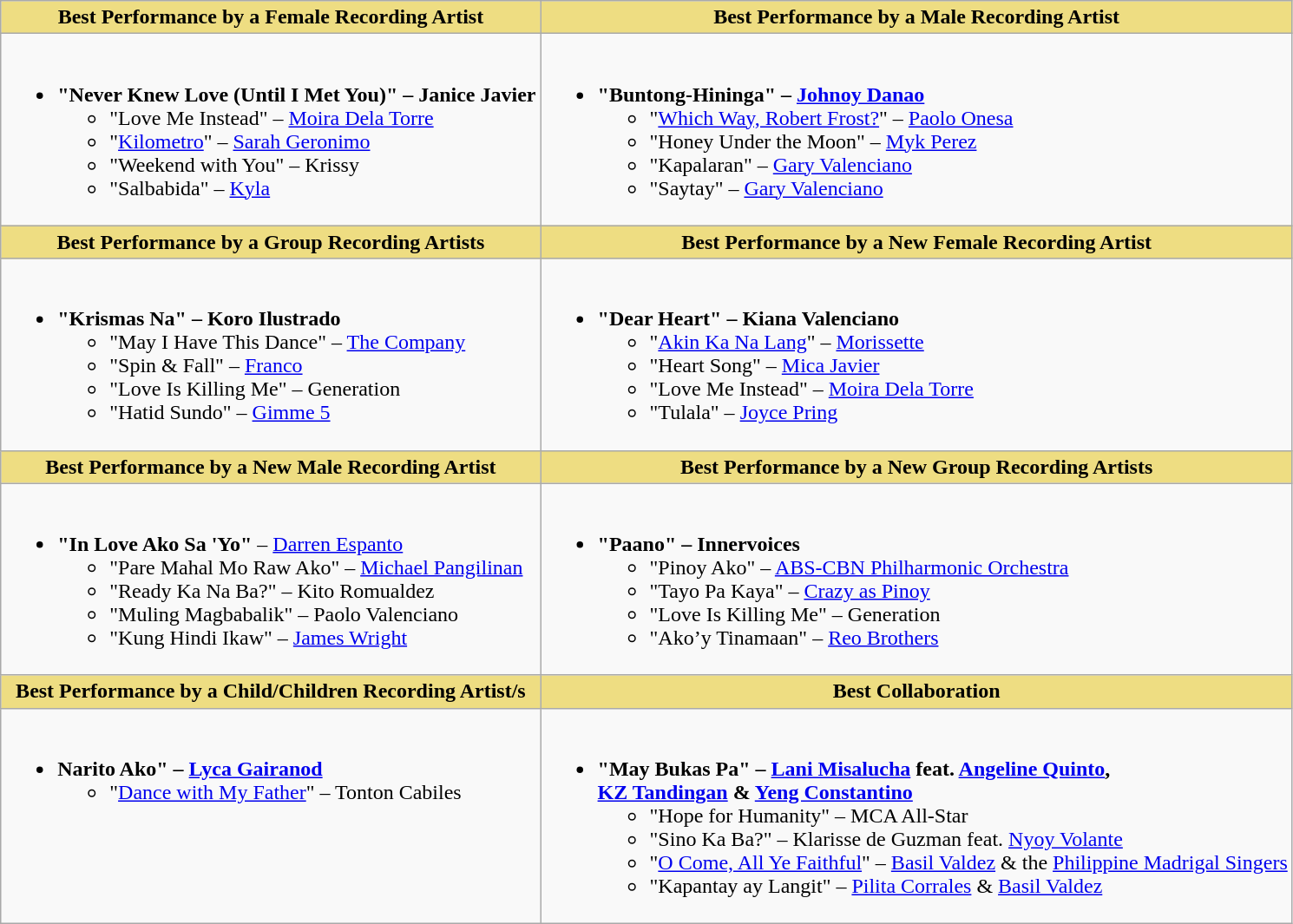<table class="wikitable">
<tr>
<th style="background:#EEDD82;" ! width:50%">Best Performance by a Female Recording Artist</th>
<th style="background:#EEDD82;" ! width:50%">Best Performance by a Male Recording Artist</th>
</tr>
<tr>
<td valign="top"><br><ul><li><strong>"Never Knew Love (Until I Met You)" – Janice Javier</strong><ul><li>"Love Me Instead" – <a href='#'>Moira Dela Torre</a></li><li>"<a href='#'>Kilometro</a>" – <a href='#'>Sarah Geronimo</a></li><li>"Weekend with You" – Krissy</li><li>"Salbabida" – <a href='#'>Kyla</a></li></ul></li></ul></td>
<td valign="top"><br><ul><li><strong>"Buntong-Hininga" – <a href='#'>Johnoy Danao</a></strong><ul><li>"<a href='#'>Which Way, Robert Frost?</a>" – <a href='#'>Paolo Onesa</a></li><li>"Honey Under the Moon" – <a href='#'>Myk Perez</a></li><li>"Kapalaran" – <a href='#'>Gary Valenciano</a></li><li>"Saytay" – <a href='#'>Gary Valenciano</a></li></ul></li></ul></td>
</tr>
<tr>
<th style="background:#EEDD82;" ! width:50%">Best Performance by a Group Recording Artists</th>
<th style="background:#EEDD82;" ! width:50%">Best Performance by a New Female Recording Artist</th>
</tr>
<tr>
<td valign="top"><br><ul><li><strong>"Krismas Na" – Koro Ilustrado</strong><ul><li>"May I Have This Dance" – <a href='#'>The Company</a></li><li>"Spin & Fall" – <a href='#'>Franco</a></li><li>"Love Is Killing Me" – Generation</li><li>"Hatid Sundo" – <a href='#'>Gimme 5</a></li></ul></li></ul></td>
<td valign="top"><br><ul><li><strong>"Dear Heart" – Kiana Valenciano</strong><ul><li>"<a href='#'>Akin Ka Na Lang</a>" – <a href='#'>Morissette</a></li><li>"Heart Song" – <a href='#'>Mica Javier</a></li><li>"Love Me Instead" – <a href='#'>Moira Dela Torre</a></li><li>"Tulala" – <a href='#'>Joyce Pring</a></li></ul></li></ul></td>
</tr>
<tr>
<th style="background:#EEDD82;" ! width:50%">Best Performance by a New Male Recording Artist</th>
<th style="background:#EEDD82;" ! width:50%">Best Performance by a New Group Recording Artists</th>
</tr>
<tr>
<td valign="top"><br><ul><li><strong>"In Love Ako Sa 'Yo" </strong> – <a href='#'>Darren Espanto</a><ul><li>"Pare Mahal Mo Raw Ako" – <a href='#'>Michael Pangilinan</a></li><li>"Ready Ka Na Ba?" – 	Kito Romualdez</li><li>"Muling Magbabalik" – Paolo Valenciano</li><li>"Kung Hindi Ikaw" – <a href='#'>James Wright</a></li></ul></li></ul></td>
<td valign="top"><br><ul><li><strong>"Paano" – Innervoices</strong><ul><li>"Pinoy Ako" – <a href='#'>ABS-CBN Philharmonic Orchestra</a></li><li>"Tayo Pa Kaya" – <a href='#'>Crazy as Pinoy</a></li><li>"Love Is Killing Me" – Generation</li><li>"Ako’y Tinamaan" – <a href='#'>Reo Brothers</a></li></ul></li></ul></td>
</tr>
<tr>
<th style="background:#EEDD82;" ! width:50%">Best Performance by a Child/Children Recording Artist/s</th>
<th style="background:#EEDD82;" ! width:50%">Best Collaboration</th>
</tr>
<tr>
<td valign="top"><br><ul><li><strong>Narito Ako" – <a href='#'>Lyca Gairanod</a></strong><ul><li>"<a href='#'>Dance with My Father</a>" – Tonton Cabiles</li></ul></li></ul></td>
<td valign="top"><br><ul><li><strong>"May Bukas Pa" – <a href='#'>Lani Misalucha</a> feat. <a href='#'>Angeline Quinto</a>,<br><a href='#'>KZ Tandingan</a> & <a href='#'>Yeng Constantino</a></strong><ul><li>"Hope for Humanity" – MCA All-Star</li><li>"Sino Ka Ba?" – Klarisse de Guzman feat. <a href='#'>Nyoy Volante</a></li><li>"<a href='#'>O Come, All Ye Faithful</a>" – <a href='#'>Basil Valdez</a> & the <a href='#'>Philippine Madrigal Singers</a></li><li>"Kapantay ay Langit" – <a href='#'>Pilita Corrales</a> & <a href='#'>Basil Valdez</a></li></ul></li></ul></td>
</tr>
</table>
